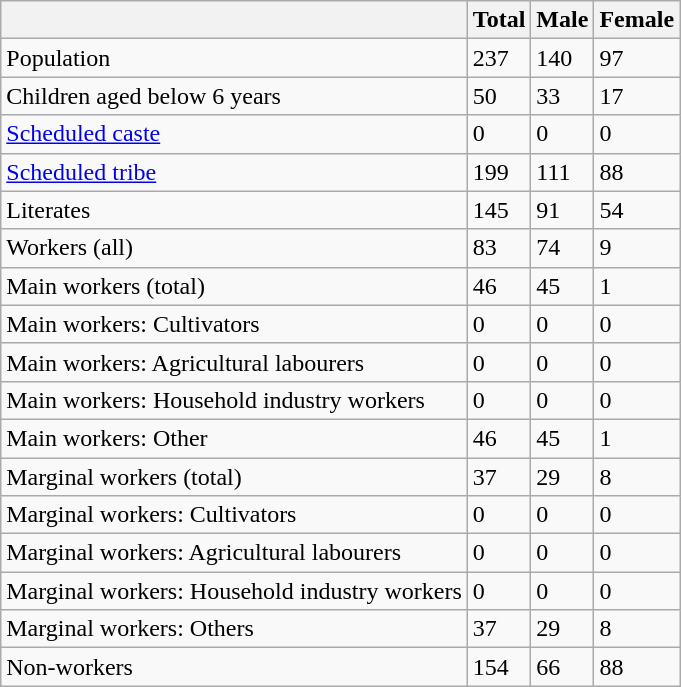<table class="wikitable sortable">
<tr>
<th></th>
<th>Total</th>
<th>Male</th>
<th>Female</th>
</tr>
<tr>
<td>Population</td>
<td>237</td>
<td>140</td>
<td>97</td>
</tr>
<tr>
<td>Children aged below 6 years</td>
<td>50</td>
<td>33</td>
<td>17</td>
</tr>
<tr>
<td><a href='#'>Scheduled caste</a></td>
<td>0</td>
<td>0</td>
<td>0</td>
</tr>
<tr>
<td><a href='#'>Scheduled tribe</a></td>
<td>199</td>
<td>111</td>
<td>88</td>
</tr>
<tr>
<td>Literates</td>
<td>145</td>
<td>91</td>
<td>54</td>
</tr>
<tr>
<td>Workers (all)</td>
<td>83</td>
<td>74</td>
<td>9</td>
</tr>
<tr>
<td>Main workers (total)</td>
<td>46</td>
<td>45</td>
<td>1</td>
</tr>
<tr>
<td>Main workers: Cultivators</td>
<td>0</td>
<td>0</td>
<td>0</td>
</tr>
<tr>
<td>Main workers: Agricultural labourers</td>
<td>0</td>
<td>0</td>
<td>0</td>
</tr>
<tr>
<td>Main workers: Household industry workers</td>
<td>0</td>
<td>0</td>
<td>0</td>
</tr>
<tr>
<td>Main workers: Other</td>
<td>46</td>
<td>45</td>
<td>1</td>
</tr>
<tr>
<td>Marginal workers (total)</td>
<td>37</td>
<td>29</td>
<td>8</td>
</tr>
<tr>
<td>Marginal workers: Cultivators</td>
<td>0</td>
<td>0</td>
<td>0</td>
</tr>
<tr>
<td>Marginal workers: Agricultural labourers</td>
<td>0</td>
<td>0</td>
<td>0</td>
</tr>
<tr>
<td>Marginal workers: Household industry workers</td>
<td>0</td>
<td>0</td>
<td>0</td>
</tr>
<tr>
<td>Marginal workers: Others</td>
<td>37</td>
<td>29</td>
<td>8</td>
</tr>
<tr>
<td>Non-workers</td>
<td>154</td>
<td>66</td>
<td>88</td>
</tr>
</table>
